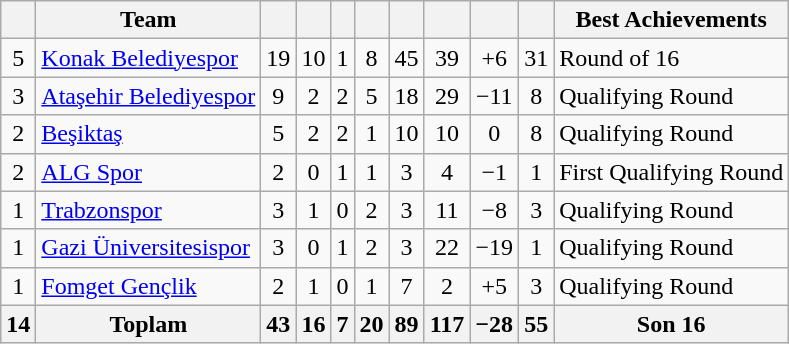<table class=wikitable>
<tr>
<th></th>
<th>Team</th>
<th></th>
<th></th>
<th></th>
<th></th>
<th></th>
<th></th>
<th></th>
<th></th>
<th>Best Achievements</th>
</tr>
<tr align=center>
<td>5</td>
<td align=left><a href='#'>Konak Belediyespor</a></td>
<td>19</td>
<td>10</td>
<td>1</td>
<td>8</td>
<td>45</td>
<td>39</td>
<td>+6</td>
<td>31</td>
<td align=left>Round of 16</td>
</tr>
<tr align=center>
<td>3</td>
<td align=left><a href='#'>Ataşehir Belediyespor</a></td>
<td>9</td>
<td>2</td>
<td>2</td>
<td>5</td>
<td>18</td>
<td>29</td>
<td>−11</td>
<td>8</td>
<td align=left>Qualifying Round</td>
</tr>
<tr align=center>
<td>2</td>
<td align=left><a href='#'>Beşiktaş</a></td>
<td>5</td>
<td>2</td>
<td>2</td>
<td>1</td>
<td>10</td>
<td>10</td>
<td>0</td>
<td>8</td>
<td align=left>Qualifying Round</td>
</tr>
<tr align=center>
<td>2</td>
<td align=left><a href='#'>ALG Spor</a></td>
<td>2</td>
<td>0</td>
<td>1</td>
<td>1</td>
<td>3</td>
<td>4</td>
<td>−1</td>
<td>1</td>
<td align=left>First Qualifying Round</td>
</tr>
<tr align=center>
<td>1</td>
<td align=left><a href='#'>Trabzonspor</a></td>
<td>3</td>
<td>1</td>
<td>0</td>
<td>2</td>
<td>3</td>
<td>11</td>
<td>−8</td>
<td>3</td>
<td align=left>Qualifying Round</td>
</tr>
<tr align=center>
<td>1</td>
<td align=left><a href='#'>Gazi Üniversitesispor</a></td>
<td>3</td>
<td>0</td>
<td>1</td>
<td>2</td>
<td>3</td>
<td>22</td>
<td>−19</td>
<td>1</td>
<td align=left>Qualifying Round</td>
</tr>
<tr align=center>
<td>1</td>
<td align=left><a href='#'>Fomget Gençlik</a></td>
<td>2</td>
<td>1</td>
<td>0</td>
<td>1</td>
<td>7</td>
<td>2</td>
<td>+5</td>
<td>3</td>
<td align=left>Qualifying Round</td>
</tr>
<tr align=center>
<th>14</th>
<th align=center>Toplam</th>
<th>43</th>
<th>16</th>
<th>7</th>
<th>20</th>
<th>89</th>
<th>117</th>
<th>−28</th>
<th>55</th>
<th>Son 16</th>
</tr>
</table>
